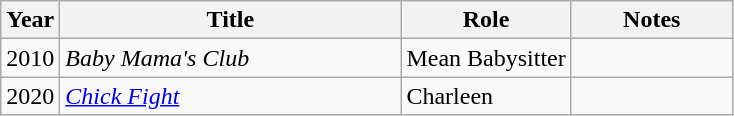<table class="wikitable sortable">
<tr>
<th>Year</th>
<th width="220">Title</th>
<th>Role</th>
<th width="100">Notes</th>
</tr>
<tr>
<td>2010</td>
<td><em>Baby Mama's Club</em></td>
<td>Mean Babysitter</td>
<td></td>
</tr>
<tr>
<td>2020</td>
<td><em><a href='#'>Chick Fight</a></em></td>
<td>Charleen</td>
<td></td>
</tr>
</table>
